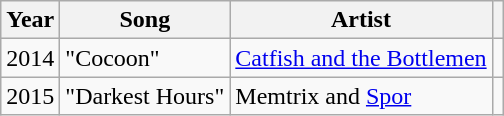<table class="wikitable">
<tr>
<th>Year</th>
<th>Song</th>
<th>Artist</th>
<th></th>
</tr>
<tr>
<td>2014</td>
<td>"Cocoon"</td>
<td><a href='#'>Catfish and the Bottlemen</a></td>
<td></td>
</tr>
<tr>
<td>2015</td>
<td>"Darkest Hours"</td>
<td>Memtrix and <a href='#'>Spor</a></td>
<td></td>
</tr>
</table>
